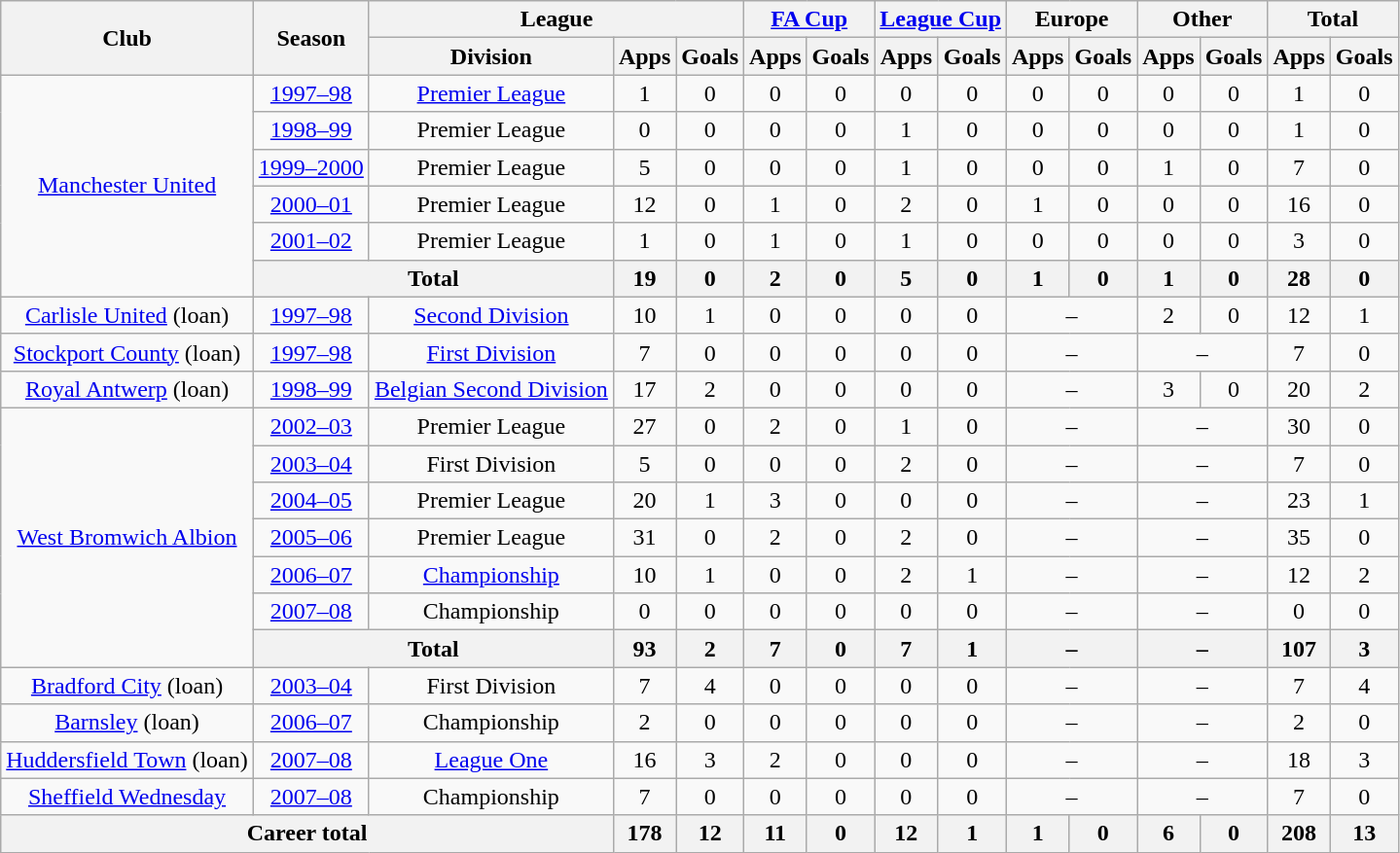<table class="wikitable" style="text-align:center">
<tr>
<th rowspan="2">Club</th>
<th rowspan="2">Season</th>
<th colspan="3">League</th>
<th colspan="2"><a href='#'>FA Cup</a></th>
<th colspan="2"><a href='#'>League Cup</a></th>
<th colspan="2">Europe</th>
<th colspan="2">Other</th>
<th colspan="2">Total</th>
</tr>
<tr>
<th>Division</th>
<th>Apps</th>
<th>Goals</th>
<th>Apps</th>
<th>Goals</th>
<th>Apps</th>
<th>Goals</th>
<th>Apps</th>
<th>Goals</th>
<th>Apps</th>
<th>Goals</th>
<th>Apps</th>
<th>Goals</th>
</tr>
<tr>
<td rowspan="6"><a href='#'>Manchester United</a></td>
<td><a href='#'>1997–98</a></td>
<td><a href='#'>Premier League</a></td>
<td>1</td>
<td>0</td>
<td>0</td>
<td>0</td>
<td>0</td>
<td>0</td>
<td>0</td>
<td>0</td>
<td>0</td>
<td>0</td>
<td>1</td>
<td>0</td>
</tr>
<tr>
<td><a href='#'>1998–99</a></td>
<td>Premier League</td>
<td>0</td>
<td>0</td>
<td>0</td>
<td>0</td>
<td>1</td>
<td>0</td>
<td>0</td>
<td>0</td>
<td>0</td>
<td>0</td>
<td>1</td>
<td>0</td>
</tr>
<tr>
<td><a href='#'>1999–2000</a></td>
<td>Premier League</td>
<td>5</td>
<td>0</td>
<td>0</td>
<td>0</td>
<td>1</td>
<td>0</td>
<td>0</td>
<td>0</td>
<td>1</td>
<td>0</td>
<td>7</td>
<td>0</td>
</tr>
<tr>
<td><a href='#'>2000–01</a></td>
<td>Premier League</td>
<td>12</td>
<td>0</td>
<td>1</td>
<td>0</td>
<td>2</td>
<td>0</td>
<td>1</td>
<td>0</td>
<td>0</td>
<td>0</td>
<td>16</td>
<td>0</td>
</tr>
<tr>
<td><a href='#'>2001–02</a></td>
<td>Premier League</td>
<td>1</td>
<td>0</td>
<td>1</td>
<td>0</td>
<td>1</td>
<td>0</td>
<td>0</td>
<td>0</td>
<td>0</td>
<td>0</td>
<td>3</td>
<td>0</td>
</tr>
<tr>
<th colspan="2">Total</th>
<th>19</th>
<th>0</th>
<th>2</th>
<th>0</th>
<th>5</th>
<th>0</th>
<th>1</th>
<th>0</th>
<th>1</th>
<th>0</th>
<th>28</th>
<th>0</th>
</tr>
<tr>
<td><a href='#'>Carlisle United</a> (loan)</td>
<td><a href='#'>1997–98</a></td>
<td><a href='#'>Second Division</a></td>
<td>10</td>
<td>1</td>
<td>0</td>
<td>0</td>
<td>0</td>
<td>0</td>
<td colspan="2">–</td>
<td>2</td>
<td>0</td>
<td>12</td>
<td>1</td>
</tr>
<tr>
<td><a href='#'>Stockport County</a> (loan)</td>
<td><a href='#'>1997–98</a></td>
<td><a href='#'>First Division</a></td>
<td>7</td>
<td>0</td>
<td>0</td>
<td>0</td>
<td>0</td>
<td>0</td>
<td colspan="2">–</td>
<td colspan="2">–</td>
<td>7</td>
<td>0</td>
</tr>
<tr>
<td><a href='#'>Royal Antwerp</a> (loan)</td>
<td><a href='#'>1998–99</a></td>
<td><a href='#'>Belgian Second Division</a></td>
<td>17</td>
<td>2</td>
<td>0</td>
<td>0</td>
<td>0</td>
<td>0</td>
<td colspan="2">–</td>
<td>3</td>
<td>0</td>
<td>20</td>
<td>2</td>
</tr>
<tr>
<td rowspan="7"><a href='#'>West Bromwich Albion</a></td>
<td><a href='#'>2002–03</a></td>
<td>Premier League</td>
<td>27</td>
<td>0</td>
<td>2</td>
<td>0</td>
<td>1</td>
<td>0</td>
<td colspan="2">–</td>
<td colspan="2">–</td>
<td>30</td>
<td>0</td>
</tr>
<tr>
<td><a href='#'>2003–04</a></td>
<td>First Division</td>
<td>5</td>
<td>0</td>
<td>0</td>
<td>0</td>
<td>2</td>
<td>0</td>
<td colspan="2">–</td>
<td colspan="2">–</td>
<td>7</td>
<td>0</td>
</tr>
<tr>
<td><a href='#'>2004–05</a></td>
<td>Premier League</td>
<td>20</td>
<td>1</td>
<td>3</td>
<td>0</td>
<td>0</td>
<td>0</td>
<td colspan="2">–</td>
<td colspan="2">–</td>
<td>23</td>
<td>1</td>
</tr>
<tr>
<td><a href='#'>2005–06</a></td>
<td>Premier League</td>
<td>31</td>
<td>0</td>
<td>2</td>
<td>0</td>
<td>2</td>
<td>0</td>
<td colspan="2">–</td>
<td colspan="2">–</td>
<td>35</td>
<td>0</td>
</tr>
<tr>
<td><a href='#'>2006–07</a></td>
<td><a href='#'>Championship</a></td>
<td>10</td>
<td>1</td>
<td>0</td>
<td>0</td>
<td>2</td>
<td>1</td>
<td colspan="2">–</td>
<td colspan="2">–</td>
<td>12</td>
<td>2</td>
</tr>
<tr>
<td><a href='#'>2007–08</a></td>
<td>Championship</td>
<td>0</td>
<td>0</td>
<td>0</td>
<td>0</td>
<td>0</td>
<td>0</td>
<td colspan="2">–</td>
<td colspan="2">–</td>
<td>0</td>
<td>0</td>
</tr>
<tr>
<th colspan="2">Total</th>
<th>93</th>
<th>2</th>
<th>7</th>
<th>0</th>
<th>7</th>
<th>1</th>
<th colspan="2">–</th>
<th colspan="2">–</th>
<th>107</th>
<th>3</th>
</tr>
<tr>
<td><a href='#'>Bradford City</a> (loan)</td>
<td><a href='#'>2003–04</a></td>
<td>First Division</td>
<td>7</td>
<td>4</td>
<td>0</td>
<td>0</td>
<td>0</td>
<td>0</td>
<td colspan="2">–</td>
<td colspan="2">–</td>
<td>7</td>
<td>4</td>
</tr>
<tr>
<td><a href='#'>Barnsley</a> (loan)</td>
<td><a href='#'>2006–07</a></td>
<td>Championship</td>
<td>2</td>
<td>0</td>
<td>0</td>
<td>0</td>
<td>0</td>
<td>0</td>
<td colspan="2">–</td>
<td colspan="2">–</td>
<td>2</td>
<td>0</td>
</tr>
<tr>
<td><a href='#'>Huddersfield Town</a> (loan)</td>
<td><a href='#'>2007–08</a></td>
<td><a href='#'>League One</a></td>
<td>16</td>
<td>3</td>
<td>2</td>
<td>0</td>
<td>0</td>
<td>0</td>
<td colspan="2">–</td>
<td colspan="2">–</td>
<td>18</td>
<td>3</td>
</tr>
<tr>
<td><a href='#'>Sheffield Wednesday</a></td>
<td><a href='#'>2007–08</a></td>
<td>Championship</td>
<td>7</td>
<td>0</td>
<td>0</td>
<td>0</td>
<td>0</td>
<td>0</td>
<td colspan="2">–</td>
<td colspan="2">–</td>
<td>7</td>
<td>0</td>
</tr>
<tr>
<th colspan="3">Career total</th>
<th>178</th>
<th>12</th>
<th>11</th>
<th>0</th>
<th>12</th>
<th>1</th>
<th>1</th>
<th>0</th>
<th>6</th>
<th>0</th>
<th>208</th>
<th>13</th>
</tr>
</table>
